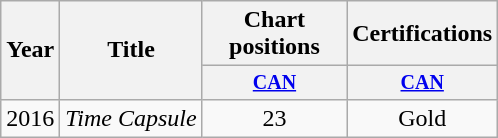<table class="wikitable">
<tr>
<th rowspan="2">Year</th>
<th rowspan="2">Title</th>
<th>Chart positions</th>
<th>Certifications</th>
</tr>
<tr style="font-size: smaller;">
<th style="width:90px;"><a href='#'>CAN</a><br></th>
<th style="width:90px;"><a href='#'>CAN</a><br></th>
</tr>
<tr>
<td>2016</td>
<td><em>Time Capsule</em></td>
<td style="text-align:center;">23</td>
<td style="text-align:center;">Gold</td>
</tr>
</table>
